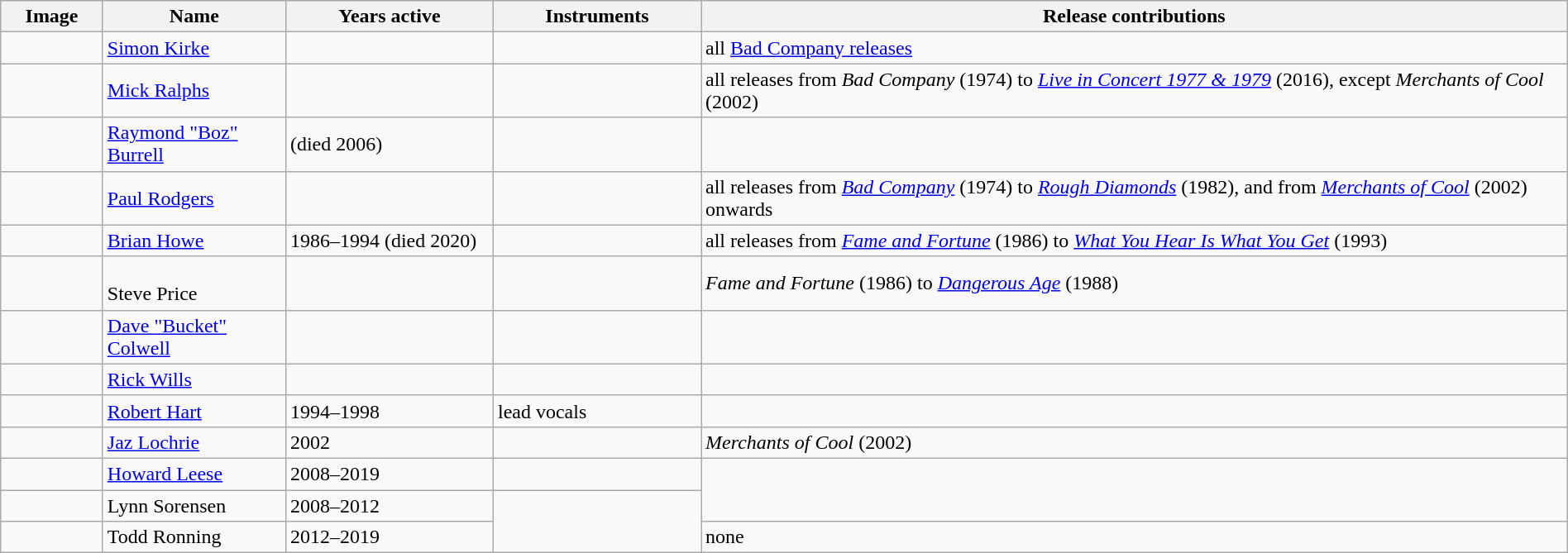<table class="wikitable" border="1" width=100%>
<tr>
<th width="75">Image</th>
<th width="140">Name</th>
<th width="160">Years active</th>
<th width="160">Instruments</th>
<th>Release contributions</th>
</tr>
<tr>
<td></td>
<td><a href='#'>Simon Kirke</a></td>
<td></td>
<td></td>
<td>all <a href='#'>Bad Company releases</a></td>
</tr>
<tr>
<td></td>
<td><a href='#'>Mick Ralphs</a></td>
<td></td>
<td></td>
<td>all releases from <em>Bad Company</em> (1974) to <em><a href='#'>Live in Concert 1977 & 1979</a></em> (2016), except <em>Merchants of Cool</em> (2002)</td>
</tr>
<tr>
<td></td>
<td><a href='#'>Raymond "Boz" Burrell</a></td>
<td> (died 2006)</td>
<td></td>
<td></td>
</tr>
<tr>
<td></td>
<td><a href='#'>Paul Rodgers</a></td>
<td></td>
<td></td>
<td>all releases from <em><a href='#'>Bad Company</a></em> (1974) to <em><a href='#'>Rough Diamonds</a></em> (1982), and from <em><a href='#'>Merchants of Cool</a></em> (2002) onwards</td>
</tr>
<tr>
<td></td>
<td><a href='#'>Brian Howe</a></td>
<td>1986–1994 (died 2020)</td>
<td></td>
<td>all releases from <em><a href='#'>Fame and Fortune</a></em> (1986) to <em><a href='#'>What You Hear Is What You Get</a></em> (1993)</td>
</tr>
<tr>
<td></td>
<td (Bass Guitar)><br>Steve Price
</td>
<td></td>
<td></td>
<td><em>Fame and Fortune</em> (1986) to <em><a href='#'>Dangerous Age</a></em> (1988)</td>
</tr>
<tr>
<td></td>
<td><a href='#'>Dave "Bucket" Colwell</a></td>
<td></td>
<td></td>
<td></td>
</tr>
<tr>
<td></td>
<td><a href='#'>Rick Wills</a></td>
<td></td>
<td></td>
<td></td>
</tr>
<tr>
<td></td>
<td><a href='#'>Robert Hart</a></td>
<td>1994–1998</td>
<td>lead vocals</td>
<td></td>
</tr>
<tr>
<td></td>
<td><a href='#'>Jaz Lochrie</a></td>
<td>2002</td>
<td></td>
<td><em>Merchants of Cool</em> (2002)</td>
</tr>
<tr>
<td></td>
<td><a href='#'>Howard Leese</a></td>
<td>2008–2019</td>
<td></td>
<td rowspan="2"></td>
</tr>
<tr>
<td></td>
<td>Lynn Sorensen</td>
<td>2008–2012</td>
<td rowspan="2"></td>
</tr>
<tr>
<td></td>
<td>Todd Ronning</td>
<td>2012–2019</td>
<td>none</td>
</tr>
</table>
